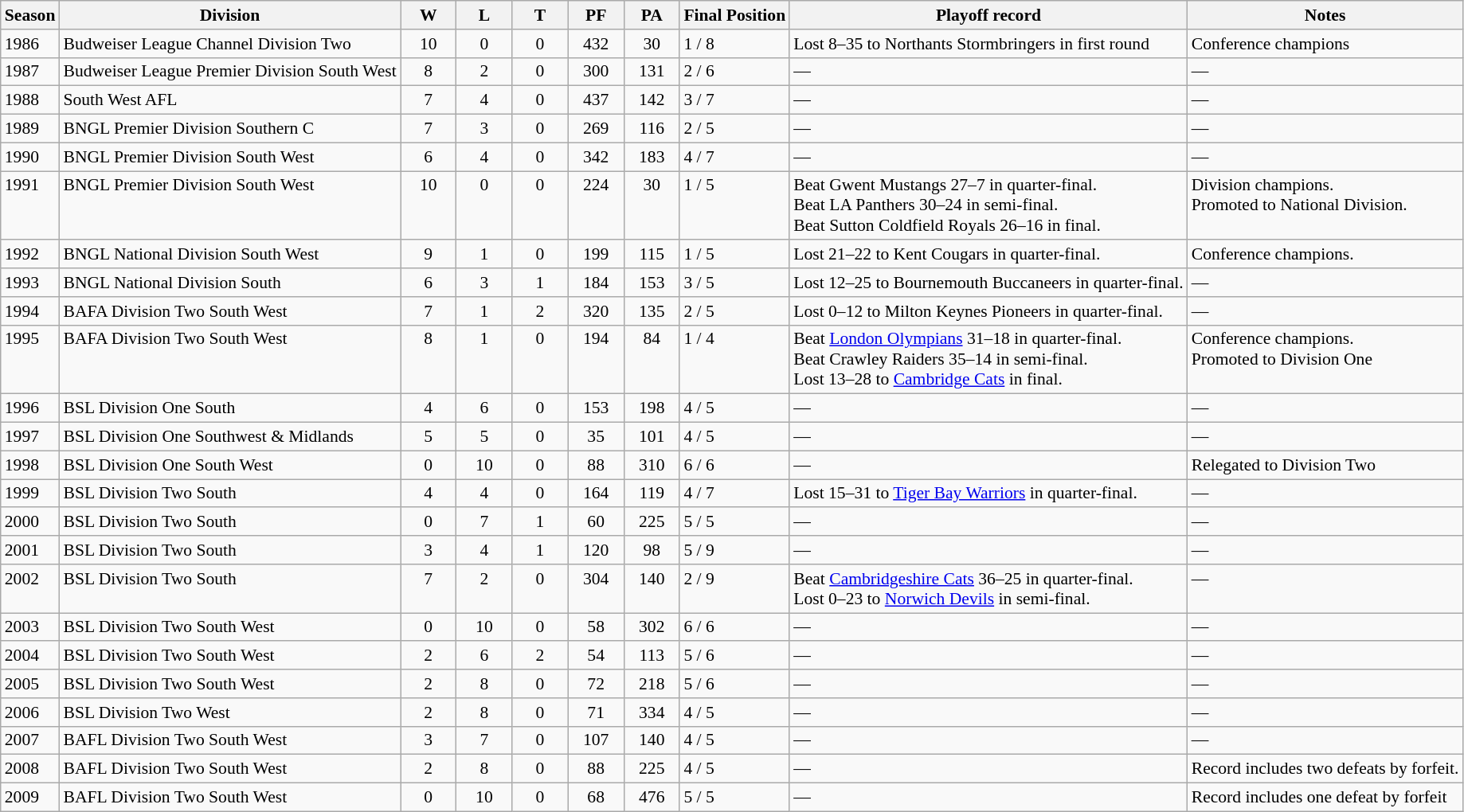<table class="wikitable" style="font-size: 90%;">
<tr>
<th>Season</th>
<th>Division</th>
<th width="40px">W</th>
<th width="40px">L</th>
<th width="40px">T</th>
<th width="40px">PF</th>
<th width="40px">PA</th>
<th>Final Position</th>
<th>Playoff record</th>
<th>Notes</th>
</tr>
<tr valign="top">
<td>1986</td>
<td>Budweiser League Channel Division Two</td>
<td align="center">10</td>
<td align="center">0</td>
<td align="center">0</td>
<td align="center">432</td>
<td align="center">30</td>
<td>1 / 8</td>
<td>Lost 8–35 to Northants Stormbringers in first round</td>
<td>Conference champions</td>
</tr>
<tr valign="top">
<td>1987</td>
<td>Budweiser League Premier Division South West</td>
<td align="center">8</td>
<td align="center">2</td>
<td align="center">0</td>
<td align="center">300</td>
<td align="center">131</td>
<td>2 / 6</td>
<td>—</td>
<td>—</td>
</tr>
<tr valign="top">
<td>1988</td>
<td>South West AFL</td>
<td align="center">7</td>
<td align="center">4</td>
<td align="center">0</td>
<td align="center">437</td>
<td align="center">142</td>
<td>3 / 7</td>
<td>—</td>
<td>—</td>
</tr>
<tr valign="top">
<td>1989</td>
<td>BNGL Premier Division Southern C</td>
<td align="center">7</td>
<td align="center">3</td>
<td align="center">0</td>
<td align="center">269</td>
<td align="center">116</td>
<td>2 / 5</td>
<td>—</td>
<td>—</td>
</tr>
<tr valign="top">
<td>1990</td>
<td>BNGL Premier Division South West</td>
<td align="center">6</td>
<td align="center">4</td>
<td align="center">0</td>
<td align="center">342</td>
<td align="center">183</td>
<td>4 / 7</td>
<td>—</td>
<td>—</td>
</tr>
<tr valign="top">
<td>1991</td>
<td>BNGL Premier Division South West</td>
<td align="center">10</td>
<td align="center">0</td>
<td align="center">0</td>
<td align="center">224</td>
<td align="center">30</td>
<td>1 / 5</td>
<td>Beat Gwent Mustangs 27–7 in quarter-final.<br>Beat LA Panthers 30–24 in semi-final.<br>Beat Sutton Coldfield Royals 26–16 in final.</td>
<td>Division champions.<br>Promoted to National Division.</td>
</tr>
<tr valign="top">
<td>1992</td>
<td>BNGL National Division South West</td>
<td align="center">9</td>
<td align="center">1</td>
<td align="center">0</td>
<td align="center">199</td>
<td align="center">115</td>
<td>1 / 5</td>
<td>Lost 21–22 to Kent Cougars in quarter-final.</td>
<td>Conference champions.</td>
</tr>
<tr valign="top">
<td>1993</td>
<td>BNGL National Division South</td>
<td align="center">6</td>
<td align="center">3</td>
<td align="center">1</td>
<td align="center">184</td>
<td align="center">153</td>
<td>3 / 5</td>
<td>Lost 12–25 to Bournemouth Buccaneers in quarter-final.</td>
<td>—</td>
</tr>
<tr valign="top">
<td>1994</td>
<td>BAFA Division Two South West</td>
<td align="center">7</td>
<td align="center">1</td>
<td align="center">2</td>
<td align="center">320</td>
<td align="center">135</td>
<td>2 / 5</td>
<td>Lost 0–12 to Milton Keynes Pioneers in quarter-final.</td>
<td>—</td>
</tr>
<tr valign="top">
<td>1995</td>
<td>BAFA Division Two South West</td>
<td align="center">8</td>
<td align="center">1</td>
<td align="center">0</td>
<td align="center">194</td>
<td align="center">84</td>
<td>1 / 4</td>
<td>Beat <a href='#'>London Olympians</a> 31–18 in quarter-final.<br>Beat Crawley Raiders 35–14 in semi-final.<br>Lost 13–28 to <a href='#'>Cambridge Cats</a> in final.</td>
<td>Conference champions.<br>Promoted to Division One</td>
</tr>
<tr valign="top">
<td>1996</td>
<td>BSL Division One South</td>
<td align="center">4</td>
<td align="center">6</td>
<td align="center">0</td>
<td align="center">153</td>
<td align="center">198</td>
<td>4 / 5</td>
<td>—</td>
<td>—</td>
</tr>
<tr valign="top">
<td>1997</td>
<td>BSL Division One Southwest & Midlands</td>
<td align="center">5</td>
<td align="center">5</td>
<td align="center">0</td>
<td align="center">35</td>
<td align="center">101</td>
<td>4 / 5</td>
<td>—</td>
<td>—</td>
</tr>
<tr valign="top">
<td>1998</td>
<td>BSL Division One South West</td>
<td align="center">0</td>
<td align="center">10</td>
<td align="center">0</td>
<td align="center">88</td>
<td align="center">310</td>
<td>6 / 6</td>
<td>—</td>
<td>Relegated to Division Two</td>
</tr>
<tr valign="top">
<td>1999</td>
<td>BSL Division Two South</td>
<td align="center">4</td>
<td align="center">4</td>
<td align="center">0</td>
<td align="center">164</td>
<td align="center">119</td>
<td>4 / 7</td>
<td>Lost 15–31 to <a href='#'>Tiger Bay Warriors</a> in quarter-final.</td>
<td>—</td>
</tr>
<tr valign="top">
<td>2000</td>
<td>BSL Division Two South</td>
<td align="center">0</td>
<td align="center">7</td>
<td align="center">1</td>
<td align="center">60</td>
<td align="center">225</td>
<td>5 / 5</td>
<td>—</td>
<td>—</td>
</tr>
<tr valign="top">
<td>2001</td>
<td>BSL Division Two South</td>
<td align="center">3</td>
<td align="center">4</td>
<td align="center">1</td>
<td align="center">120</td>
<td align="center">98</td>
<td>5 / 9</td>
<td>—</td>
<td>—</td>
</tr>
<tr valign="top">
<td>2002</td>
<td>BSL Division Two South</td>
<td align="center">7</td>
<td align="center">2</td>
<td align="center">0</td>
<td align="center">304</td>
<td align="center">140</td>
<td>2 / 9</td>
<td>Beat <a href='#'>Cambridgeshire Cats</a> 36–25 in quarter-final.<br>Lost 0–23 to <a href='#'>Norwich Devils</a> in semi-final.</td>
<td>—</td>
</tr>
<tr valign="top">
<td>2003</td>
<td>BSL Division Two South West</td>
<td align="center">0</td>
<td align="center">10</td>
<td align="center">0</td>
<td align="center">58</td>
<td align="center">302</td>
<td>6 / 6</td>
<td>—</td>
<td>—</td>
</tr>
<tr valign="top">
<td>2004</td>
<td>BSL Division Two South West</td>
<td align="center">2</td>
<td align="center">6</td>
<td align="center">2</td>
<td align="center">54</td>
<td align="center">113</td>
<td>5 / 6</td>
<td>—</td>
<td>—</td>
</tr>
<tr valign="top">
<td>2005</td>
<td>BSL Division Two South West</td>
<td align="center">2</td>
<td align="center">8</td>
<td align="center">0</td>
<td align="center">72</td>
<td align="center">218</td>
<td>5 / 6</td>
<td>—</td>
<td>—</td>
</tr>
<tr valign="top">
<td>2006</td>
<td>BSL Division Two West</td>
<td align="center">2</td>
<td align="center">8</td>
<td align="center">0</td>
<td align="center">71</td>
<td align="center">334</td>
<td>4 / 5</td>
<td>—</td>
<td>—</td>
</tr>
<tr valign="top">
<td>2007</td>
<td>BAFL Division Two South West</td>
<td align="center">3</td>
<td align="center">7</td>
<td align="center">0</td>
<td align="center">107</td>
<td align="center">140</td>
<td>4 / 5</td>
<td>—</td>
<td>—</td>
</tr>
<tr valign="top">
<td>2008</td>
<td>BAFL Division Two South West</td>
<td align="center">2</td>
<td align="center">8</td>
<td align="center">0</td>
<td align="center">88</td>
<td align="center">225</td>
<td>4 / 5</td>
<td>—</td>
<td>Record includes two defeats by forfeit.</td>
</tr>
<tr valign="top">
<td>2009</td>
<td>BAFL Division Two South West</td>
<td align="center">0</td>
<td align="center">10</td>
<td align="center">0</td>
<td align="center">68</td>
<td align="center">476</td>
<td>5 / 5</td>
<td>—</td>
<td>Record includes one defeat by forfeit</td>
</tr>
</table>
